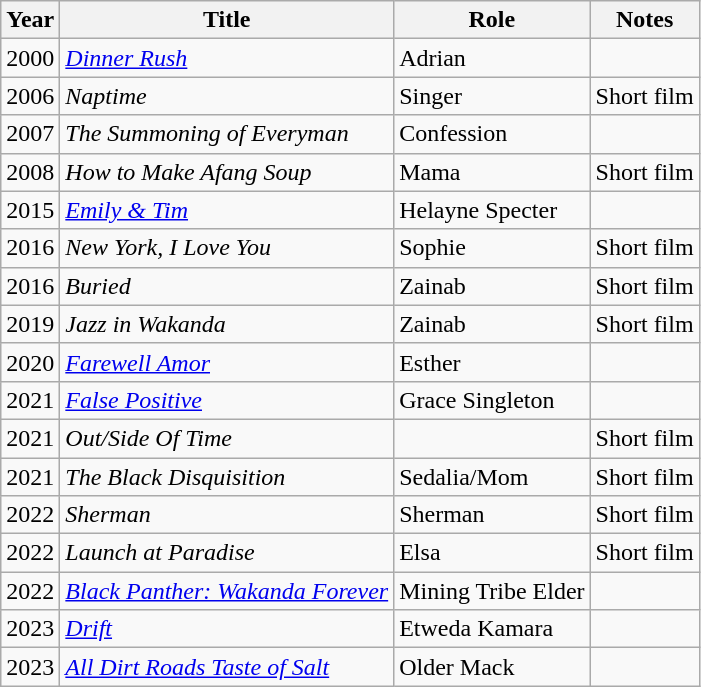<table class="wikitable sortable">
<tr>
<th>Year</th>
<th>Title</th>
<th>Role</th>
<th>Notes</th>
</tr>
<tr>
<td>2000</td>
<td><em><a href='#'>Dinner Rush</a></em></td>
<td>Adrian</td>
<td></td>
</tr>
<tr>
<td>2006</td>
<td><em>Naptime</em></td>
<td>Singer</td>
<td>Short film</td>
</tr>
<tr>
<td>2007</td>
<td><em>The Summoning of Everyman</em></td>
<td>Confession</td>
<td></td>
</tr>
<tr>
<td>2008</td>
<td><em>How to Make Afang Soup</em></td>
<td>Mama</td>
<td>Short film</td>
</tr>
<tr>
<td>2015</td>
<td><em><a href='#'>Emily & Tim</a></em></td>
<td>Helayne Specter</td>
<td></td>
</tr>
<tr>
<td>2016</td>
<td><em>New York, I Love You</em></td>
<td>Sophie</td>
<td>Short film</td>
</tr>
<tr>
<td>2016</td>
<td><em>Buried</em></td>
<td>Zainab</td>
<td>Short film</td>
</tr>
<tr>
<td>2019</td>
<td><em>Jazz in Wakanda</em></td>
<td>Zainab</td>
<td>Short film</td>
</tr>
<tr>
<td>2020</td>
<td><em><a href='#'>Farewell Amor</a></em></td>
<td>Esther</td>
<td></td>
</tr>
<tr>
<td>2021</td>
<td><em><a href='#'>False Positive</a></em></td>
<td>Grace Singleton</td>
<td></td>
</tr>
<tr>
<td>2021</td>
<td><em>Out/Side Of Time</em></td>
<td></td>
<td>Short film</td>
</tr>
<tr>
<td>2021</td>
<td><em>The Black Disquisition</em></td>
<td>Sedalia/Mom</td>
<td>Short film</td>
</tr>
<tr>
<td>2022</td>
<td><em>Sherman</em></td>
<td>Sherman</td>
<td>Short film</td>
</tr>
<tr>
<td>2022</td>
<td><em>Launch at Paradise</em></td>
<td>Elsa</td>
<td>Short film</td>
</tr>
<tr>
<td>2022</td>
<td><em><a href='#'>Black Panther: Wakanda Forever</a></em></td>
<td>Mining Tribe Elder</td>
<td></td>
</tr>
<tr>
<td>2023</td>
<td><em><a href='#'>Drift</a></em></td>
<td>Etweda Kamara</td>
<td></td>
</tr>
<tr>
<td>2023</td>
<td><em><a href='#'>All Dirt Roads Taste of Salt</a></em></td>
<td>Older Mack</td>
<td></td>
</tr>
</table>
